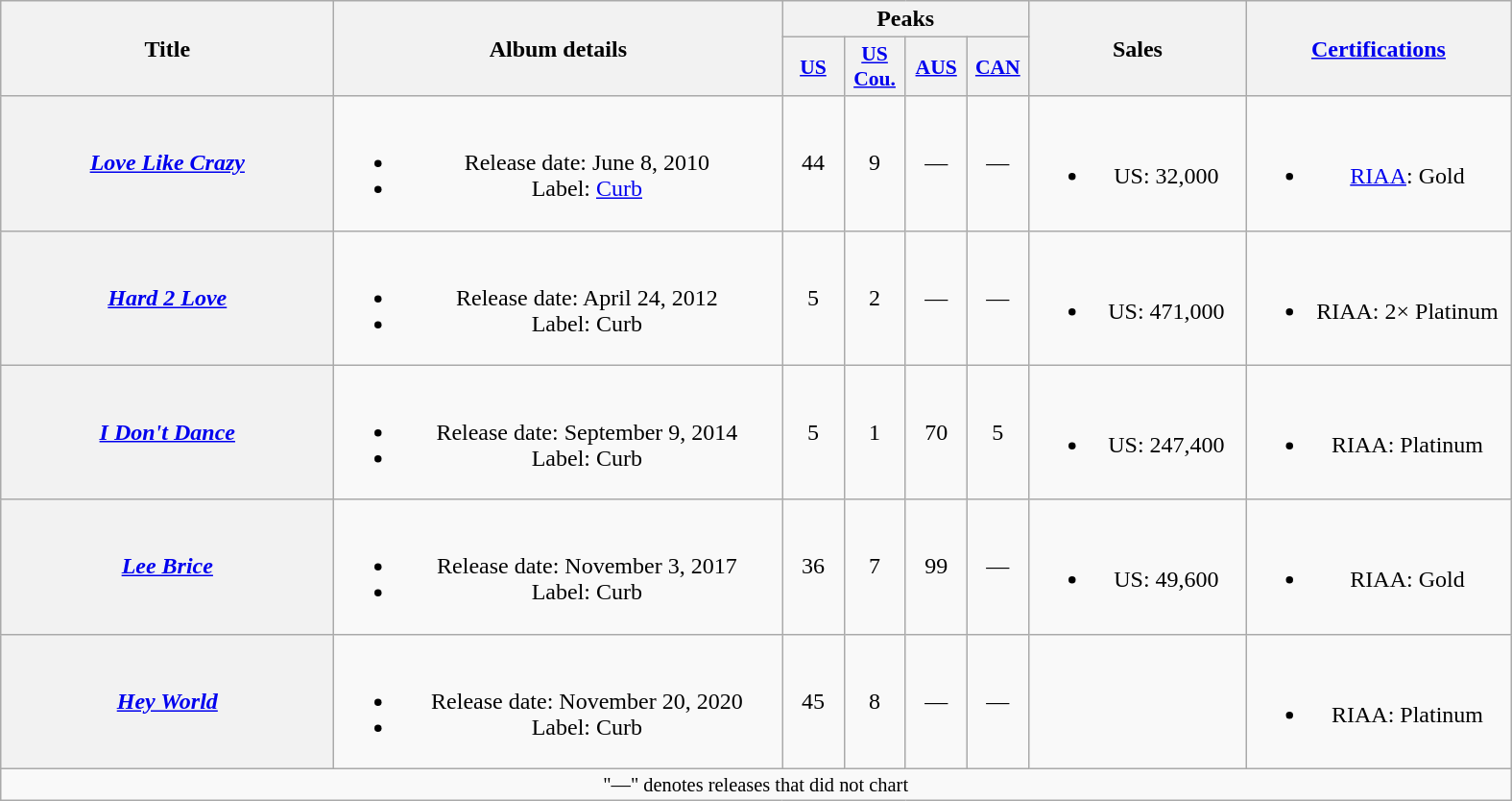<table class="wikitable plainrowheaders" style="text-align:center;" border="1">
<tr>
<th scope="col" rowspan="2" style="width:14em;">Title</th>
<th scope="col" rowspan="2" style="width:19em;">Album details</th>
<th scope="col" colspan="4">Peaks</th>
<th scope="col" rowspan="2" style="width:9em;">Sales</th>
<th scope="col" rowspan="2" style="width:11em;"><a href='#'>Certifications</a></th>
</tr>
<tr>
<th scope="col" style="width:2.5em;font-size:90%;"><a href='#'>US</a><br></th>
<th scope="col" style="width:2.5em;font-size:90%;"><a href='#'>US Cou.</a><br></th>
<th scope="col" style="width:2.5em;font-size:90%;"><a href='#'>AUS</a><br></th>
<th scope="col" style="width:2.5em;font-size:90%;"><a href='#'>CAN</a><br></th>
</tr>
<tr>
<th scope="row"><em><a href='#'>Love Like Crazy</a></em></th>
<td><br><ul><li>Release date: June 8, 2010</li><li>Label: <a href='#'>Curb</a></li></ul></td>
<td>44</td>
<td>9</td>
<td>—</td>
<td>—</td>
<td><br><ul><li>US: 32,000</li></ul></td>
<td><br><ul><li><a href='#'>RIAA</a>: Gold</li></ul></td>
</tr>
<tr>
<th scope="row"><em><a href='#'>Hard 2 Love</a></em></th>
<td><br><ul><li>Release date: April 24, 2012</li><li>Label: Curb</li></ul></td>
<td>5</td>
<td>2</td>
<td>—</td>
<td>—</td>
<td><br><ul><li>US: 471,000</li></ul></td>
<td><br><ul><li>RIAA: 2× Platinum</li></ul></td>
</tr>
<tr>
<th scope="row"><em><a href='#'>I Don't Dance</a></em></th>
<td><br><ul><li>Release date: September 9, 2014</li><li>Label: Curb</li></ul></td>
<td>5</td>
<td>1</td>
<td>70</td>
<td>5</td>
<td><br><ul><li>US: 247,400</li></ul></td>
<td><br><ul><li>RIAA: Platinum</li></ul></td>
</tr>
<tr>
<th scope="row"><em><a href='#'>Lee Brice</a></em></th>
<td><br><ul><li>Release date: November 3, 2017</li><li>Label: Curb</li></ul></td>
<td>36</td>
<td>7</td>
<td>99</td>
<td>—</td>
<td><br><ul><li>US: 49,600</li></ul></td>
<td><br><ul><li>RIAA: Gold</li></ul></td>
</tr>
<tr>
<th scope="row"><em><a href='#'>Hey World</a></em></th>
<td><br><ul><li>Release date: November 20, 2020</li><li>Label: Curb</li></ul></td>
<td>45</td>
<td>8</td>
<td>—</td>
<td>—</td>
<td></td>
<td><br><ul><li>RIAA: Platinum</li></ul></td>
</tr>
<tr>
<td colspan="8" style="font-size:85%">"—" denotes releases that did not chart</td>
</tr>
</table>
